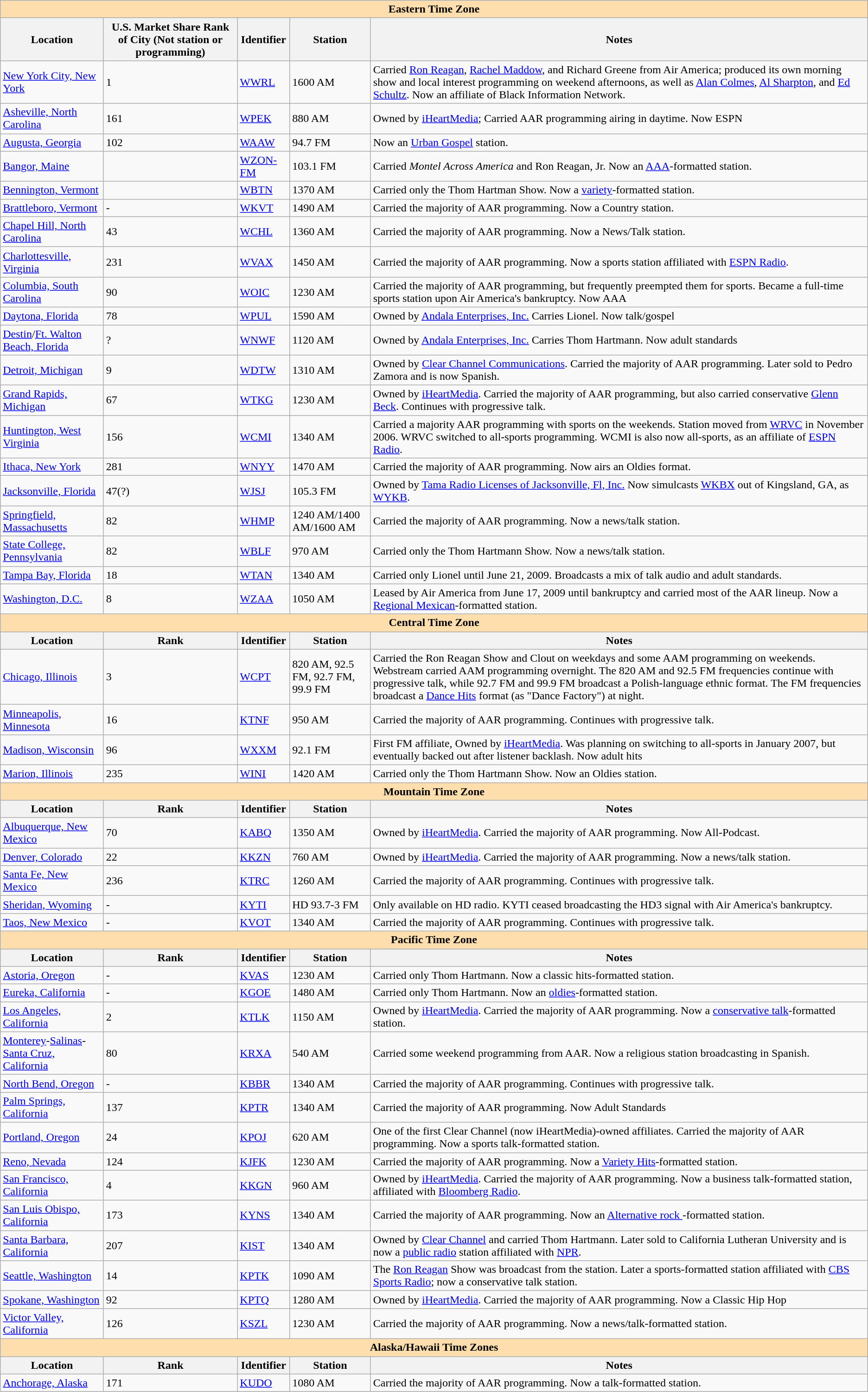<table class="wikitable">
<tr>
<th colspan=6 style="background:#ffdead;">Eastern Time Zone</th>
</tr>
<tr>
<th>Location</th>
<th>U.S. Market Share Rank of City (Not station or programming)</th>
<th>Identifier</th>
<th>Station</th>
<th>Notes</th>
</tr>
<tr>
<td><a href='#'>New York City, New York</a></td>
<td>1</td>
<td><a href='#'>WWRL</a></td>
<td>1600 AM</td>
<td>Carried <a href='#'>Ron Reagan</a>, <a href='#'>Rachel Maddow</a>, and Richard Greene from Air America; produced its own morning show and local interest programming on weekend afternoons, as well as <a href='#'>Alan Colmes</a>, <a href='#'>Al Sharpton</a>, and <a href='#'>Ed Schultz</a>. Now an affiliate of Black Information Network.</td>
</tr>
<tr>
<td><a href='#'>Asheville, North Carolina</a></td>
<td>161</td>
<td><a href='#'>WPEK</a></td>
<td>880 AM</td>
<td>Owned by <a href='#'>iHeartMedia</a>; Carried AAR programming airing in daytime. Now ESPN</td>
</tr>
<tr>
<td><a href='#'>Augusta, Georgia</a></td>
<td>102</td>
<td><a href='#'>WAAW</a></td>
<td>94.7 FM</td>
<td>Now an <a href='#'>Urban Gospel</a> station.</td>
</tr>
<tr>
<td><a href='#'>Bangor, Maine</a></td>
<td></td>
<td><a href='#'>WZON-FM</a></td>
<td>103.1 FM</td>
<td>Carried <em>Montel Across America</em> and Ron Reagan, Jr. Now an <a href='#'>AAA</a>-formatted station.</td>
</tr>
<tr>
<td><a href='#'>Bennington, Vermont</a></td>
<td></td>
<td><a href='#'>WBTN</a></td>
<td>1370 AM</td>
<td>Carried only the Thom Hartman Show. Now a <a href='#'>variety</a>-formatted station.</td>
</tr>
<tr>
<td><a href='#'>Brattleboro, Vermont</a></td>
<td>-</td>
<td><a href='#'>WKVT</a></td>
<td>1490 AM</td>
<td>Carried the majority of AAR programming. Now a Country station.</td>
</tr>
<tr>
<td><a href='#'>Chapel Hill, North Carolina</a></td>
<td>43</td>
<td><a href='#'>WCHL</a></td>
<td>1360 AM</td>
<td>Carried the majority of AAR programming. Now a News/Talk station.</td>
</tr>
<tr>
<td><a href='#'>Charlottesville, Virginia</a></td>
<td>231</td>
<td><a href='#'>WVAX</a></td>
<td>1450 AM</td>
<td>Carried the majority of AAR programming. Now a sports station affiliated with <a href='#'>ESPN Radio</a>.</td>
</tr>
<tr>
<td><a href='#'>Columbia, South Carolina</a></td>
<td>90</td>
<td><a href='#'>WOIC</a></td>
<td>1230 AM</td>
<td>Carried the majority of AAR programming, but frequently preempted them for sports. Became a full-time sports station upon Air America's bankruptcy. Now AAA</td>
</tr>
<tr>
<td><a href='#'>Daytona, Florida</a></td>
<td>78</td>
<td><a href='#'>WPUL</a></td>
<td>1590 AM</td>
<td>Owned by <a href='#'>Andala Enterprises, Inc.</a> Carries Lionel. Now talk/gospel</td>
</tr>
<tr>
<td><a href='#'>Destin</a>/<a href='#'>Ft. Walton Beach, Florida</a></td>
<td>?</td>
<td><a href='#'>WNWF</a></td>
<td>1120 AM</td>
<td>Owned by <a href='#'>Andala Enterprises, Inc.</a> Carries Thom Hartmann. Now adult standards</td>
</tr>
<tr>
<td><a href='#'>Detroit, Michigan</a></td>
<td>9</td>
<td><a href='#'>WDTW</a></td>
<td>1310 AM</td>
<td>Owned by <a href='#'>Clear Channel Communications</a>. Carried the majority of AAR programming. Later sold to Pedro Zamora and is now Spanish.</td>
</tr>
<tr>
<td><a href='#'>Grand Rapids, Michigan</a></td>
<td>67</td>
<td><a href='#'>WTKG</a></td>
<td>1230 AM</td>
<td>Owned by <a href='#'>iHeartMedia</a>. Carried the majority of AAR programming, but also carried conservative <a href='#'>Glenn Beck</a>. Continues with progressive talk.</td>
</tr>
<tr>
<td><a href='#'>Huntington, West Virginia</a></td>
<td>156</td>
<td><a href='#'>WCMI</a></td>
<td>1340 AM</td>
<td>Carried a majority AAR programming with sports on the weekends. Station moved from <a href='#'>WRVC</a> in November 2006. WRVC switched to all-sports programming. WCMI is also now all-sports, as an affiliate of <a href='#'>ESPN Radio</a>.</td>
</tr>
<tr>
<td><a href='#'>Ithaca, New York</a></td>
<td>281</td>
<td><a href='#'>WNYY</a></td>
<td>1470 AM</td>
<td>Carried the majority of AAR programming. Now airs an Oldies format.</td>
</tr>
<tr>
<td><a href='#'>Jacksonville, Florida</a></td>
<td>47(?)</td>
<td><a href='#'>WJSJ</a></td>
<td>105.3 FM</td>
<td>Owned by <a href='#'>Tama Radio Licenses of Jacksonville, Fl, Inc.</a> Now simulcasts <a href='#'>WKBX</a> out of Kingsland, GA, as <a href='#'>WYKB</a>.</td>
</tr>
<tr>
<td><a href='#'>Springfield, Massachusetts</a></td>
<td>82</td>
<td><a href='#'>WHMP</a></td>
<td>1240 AM/1400 AM/1600 AM</td>
<td>Carried the majority of AAR programming. Now a news/talk station.</td>
</tr>
<tr>
<td><a href='#'>State College, Pennsylvania</a></td>
<td>82</td>
<td><a href='#'>WBLF</a></td>
<td>970 AM</td>
<td>Carried only the Thom Hartmann Show. Now a news/talk station.</td>
</tr>
<tr>
<td><a href='#'>Tampa Bay, Florida</a></td>
<td>18</td>
<td><a href='#'>WTAN</a></td>
<td>1340 AM</td>
<td>Carried only Lionel until June 21, 2009. Broadcasts a mix of talk audio and adult standards.</td>
</tr>
<tr>
<td><a href='#'>Washington, D.C.</a></td>
<td>8</td>
<td><a href='#'>WZAA</a></td>
<td>1050 AM</td>
<td>Leased by Air America from June 17, 2009 until bankruptcy and carried most of the AAR lineup. Now a <a href='#'>Regional Mexican</a>-formatted station.</td>
</tr>
<tr>
<th colspan=6 style="background:#ffdead;">Central Time Zone</th>
</tr>
<tr>
<th>Location</th>
<th>Rank </th>
<th>Identifier</th>
<th>Station</th>
<th>Notes</th>
</tr>
<tr>
<td><a href='#'>Chicago, Illinois</a></td>
<td>3</td>
<td><a href='#'>WCPT</a></td>
<td>820 AM, 92.5 FM, 92.7 FM, 99.9 FM</td>
<td>Carried the Ron Reagan Show and Clout on weekdays and some AAM programming on weekends. Webstream carried AAM programming overnight. The 820 AM and 92.5 FM frequencies continue with progressive talk, while 92.7 FM and 99.9 FM broadcast a Polish-language ethnic format. The FM frequencies broadcast a <a href='#'>Dance Hits</a> format (as "Dance Factory") at night.</td>
</tr>
<tr>
<td><a href='#'>Minneapolis, Minnesota</a></td>
<td>16</td>
<td><a href='#'>KTNF</a></td>
<td>950 AM</td>
<td>Carried the majority of AAR programming. Continues with progressive talk.</td>
</tr>
<tr>
<td><a href='#'>Madison, Wisconsin</a></td>
<td>96</td>
<td><a href='#'>WXXM</a></td>
<td>92.1 FM</td>
<td>First FM affiliate, Owned by <a href='#'>iHeartMedia</a>. Was planning on switching to all-sports in January 2007, but eventually backed out after listener backlash. Now adult hits</td>
</tr>
<tr>
<td><a href='#'>Marion, Illinois</a></td>
<td>235</td>
<td><a href='#'>WINI</a></td>
<td>1420 AM</td>
<td>Carried only the Thom Hartmann Show. Now an Oldies station.</td>
</tr>
<tr>
<th colspan=6 style="background:#ffdead;">Mountain Time Zone</th>
</tr>
<tr>
<th>Location</th>
<th>Rank </th>
<th>Identifier</th>
<th>Station</th>
<th>Notes</th>
</tr>
<tr>
<td><a href='#'>Albuquerque, New Mexico</a></td>
<td>70</td>
<td><a href='#'>KABQ</a></td>
<td>1350 AM</td>
<td>Owned by <a href='#'>iHeartMedia</a>. Carried the majority of AAR programming. Now All-Podcast.</td>
</tr>
<tr>
<td><a href='#'>Denver, Colorado</a></td>
<td>22</td>
<td><a href='#'>KKZN</a></td>
<td>760 AM</td>
<td>Owned by <a href='#'>iHeartMedia</a>. Carried the majority of AAR programming. Now a news/talk station.</td>
</tr>
<tr>
<td><a href='#'>Santa Fe, New Mexico</a></td>
<td>236</td>
<td><a href='#'>KTRC</a></td>
<td>1260 AM</td>
<td>Carried the majority of AAR programming. Continues with progressive talk.</td>
</tr>
<tr>
<td><a href='#'>Sheridan, Wyoming</a></td>
<td>-</td>
<td><a href='#'>KYTI</a></td>
<td>HD 93.7-3 FM</td>
<td>Only available on HD radio. KYTI ceased broadcasting the HD3 signal with Air America's bankruptcy.</td>
</tr>
<tr>
<td><a href='#'>Taos, New Mexico</a></td>
<td>-</td>
<td><a href='#'>KVOT</a></td>
<td>1340 AM</td>
<td>Carried the majority of AAR programming. Continues with progressive talk.</td>
</tr>
<tr>
<th colspan=6 style="background:#ffdead;"r>Pacific Time Zone</th>
</tr>
<tr>
<th>Location</th>
<th>Rank </th>
<th>Identifier</th>
<th>Station</th>
<th>Notes</th>
</tr>
<tr>
<td><a href='#'>Astoria, Oregon</a></td>
<td>-</td>
<td><a href='#'>KVAS</a></td>
<td>1230 AM</td>
<td>Carried only Thom Hartmann. Now a classic hits-formatted station.</td>
</tr>
<tr>
<td><a href='#'>Eureka, California</a></td>
<td>-</td>
<td><a href='#'>KGOE</a></td>
<td>1480 AM</td>
<td>Carried only Thom Hartmann. Now an <a href='#'>oldies</a>-formatted station.</td>
</tr>
<tr>
<td><a href='#'>Los Angeles, California</a></td>
<td>2</td>
<td><a href='#'>KTLK</a></td>
<td>1150 AM</td>
<td>Owned by <a href='#'>iHeartMedia</a>. Carried the majority of AAR programming. Now a <a href='#'>conservative talk</a>-formatted station.</td>
</tr>
<tr>
<td><a href='#'>Monterey</a>-<a href='#'>Salinas</a>-<a href='#'>Santa Cruz, California</a></td>
<td>80</td>
<td><a href='#'>KRXA</a></td>
<td>540 AM</td>
<td>Carried some weekend programming from AAR. Now a religious station broadcasting in Spanish.</td>
</tr>
<tr>
<td><a href='#'>North Bend, Oregon</a></td>
<td>-</td>
<td><a href='#'>KBBR</a></td>
<td>1340 AM</td>
<td>Carried the majority of AAR programming. Continues with progressive talk.</td>
</tr>
<tr>
<td><a href='#'>Palm Springs, California</a></td>
<td>137</td>
<td><a href='#'>KPTR</a></td>
<td>1340 AM</td>
<td>Carried the majority of AAR programming. Now Adult Standards</td>
</tr>
<tr>
<td><a href='#'>Portland, Oregon</a></td>
<td>24</td>
<td><a href='#'>KPOJ</a></td>
<td>620 AM</td>
<td>One of the first Clear Channel (now iHeartMedia)-owned affiliates. Carried the majority of AAR programming. Now a sports talk-formatted station.</td>
</tr>
<tr>
<td><a href='#'>Reno, Nevada</a></td>
<td>124</td>
<td><a href='#'>KJFK</a></td>
<td>1230 AM</td>
<td>Carried the majority of AAR programming. Now a <a href='#'>Variety Hits</a>-formatted station.</td>
</tr>
<tr>
<td><a href='#'>San Francisco, California</a></td>
<td>4</td>
<td><a href='#'>KKGN</a></td>
<td>960 AM</td>
<td>Owned by <a href='#'>iHeartMedia</a>. Carried the majority of AAR programming. Now a business talk-formatted station, affiliated with <a href='#'>Bloomberg Radio</a>.</td>
</tr>
<tr>
<td><a href='#'>San Luis Obispo, California</a></td>
<td>173</td>
<td><a href='#'>KYNS</a></td>
<td>1340 AM</td>
<td>Carried the majority of AAR programming. Now an <a href='#'>Alternative rock </a>-formatted station.</td>
</tr>
<tr>
<td><a href='#'>Santa Barbara, California</a></td>
<td>207</td>
<td><a href='#'>KIST</a></td>
<td>1340 AM</td>
<td>Owned by <a href='#'>Clear Channel</a> and carried Thom Hartmann. Later sold to California Lutheran University and is now a <a href='#'>public radio</a> station affiliated with <a href='#'>NPR</a>.</td>
</tr>
<tr>
<td><a href='#'>Seattle, Washington</a></td>
<td>14</td>
<td><a href='#'>KPTK</a></td>
<td>1090 AM</td>
<td>The <a href='#'>Ron Reagan</a> Show was broadcast from the station. Later a sports-formatted station affiliated with <a href='#'>CBS Sports Radio</a>; now a conservative talk station.</td>
</tr>
<tr>
<td><a href='#'>Spokane, Washington</a></td>
<td>92</td>
<td><a href='#'>KPTQ</a></td>
<td>1280 AM</td>
<td>Owned by <a href='#'>iHeartMedia</a>. Carried the majority of AAR programming. Now a Classic Hip Hop</td>
</tr>
<tr>
<td><a href='#'>Victor Valley, California</a></td>
<td>126</td>
<td><a href='#'>KSZL</a></td>
<td>1230 AM</td>
<td>Carried the majority of AAR programming. Now a news/talk-formatted station.</td>
</tr>
<tr>
<th colspan=6 style="background:#ffdead;">Alaska/Hawaii Time Zones</th>
</tr>
<tr>
<th>Location</th>
<th>Rank </th>
<th>Identifier</th>
<th>Station</th>
<th>Notes</th>
</tr>
<tr>
<td><a href='#'>Anchorage, Alaska</a></td>
<td>171</td>
<td><a href='#'>KUDO</a></td>
<td>1080 AM</td>
<td>Carried the majority of AAR programming. Now a talk-formatted station.</td>
</tr>
</table>
